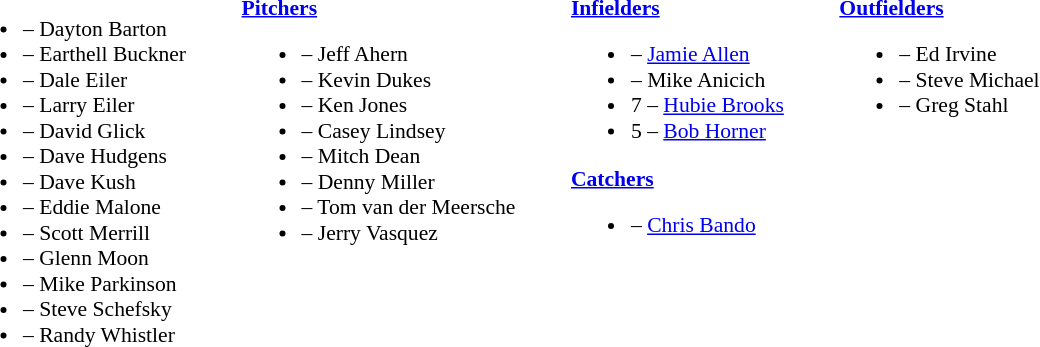<table class="toccolours" style="border-collapse:collapse; font-size:90%;">
<tr>
<td colspan="15" style=></td>
</tr>
<tr>
<td width="33"> </td>
<td valign="top"><br><ul><li>– Dayton Barton</li><li>– Earthell Buckner</li><li>– Dale Eiler</li><li>– Larry Eiler</li><li>– David Glick</li><li>– Dave Hudgens</li><li>– Dave Kush</li><li>– Eddie Malone</li><li>– Scott Merrill</li><li>– Glenn Moon</li><li>– Mike Parkinson</li><li>– Steve Schefsky</li><li>– Randy Whistler</li></ul></td>
<td width="33"> </td>
<td valign="top"><br><strong><a href='#'>Pitchers</a></strong><ul><li>– Jeff Ahern</li><li>– Kevin Dukes</li><li>– Ken Jones</li><li>– Casey Lindsey</li><li>– Mitch Dean</li><li>– Denny Miller</li><li>– Tom van der Meersche</li><li>– Jerry Vasquez</li></ul></td>
<td width="33"> </td>
<td valign="top"><br><strong><a href='#'>Infielders</a></strong><ul><li>– <a href='#'>Jamie Allen</a></li><li>– Mike Anicich</li><li>7 – <a href='#'>Hubie Brooks</a></li><li>5 – <a href='#'>Bob Horner</a></li></ul><strong><a href='#'>Catchers</a></strong><ul><li>– <a href='#'>Chris Bando</a></li></ul></td>
<td width="33"> </td>
<td valign="top"><br><strong><a href='#'>Outfielders</a></strong><ul><li>– Ed Irvine</li><li>– Steve Michael</li><li>– Greg Stahl</li></ul></td>
</tr>
</table>
